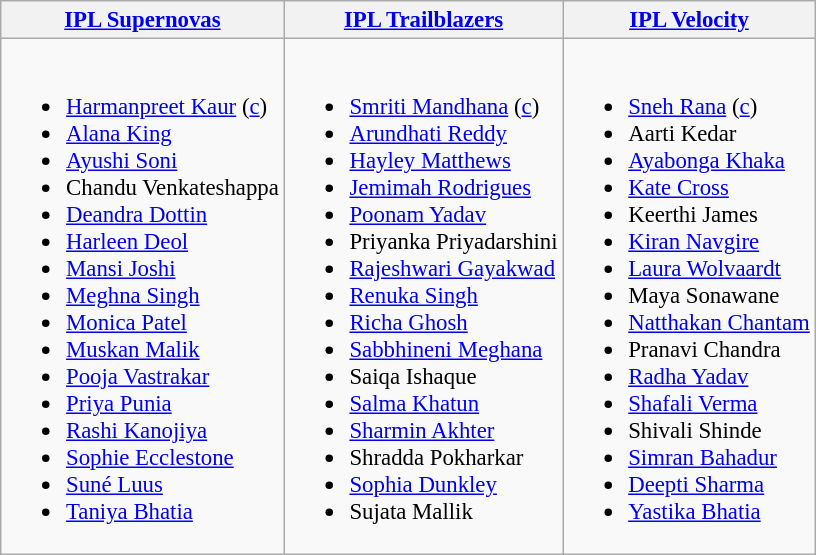<table class="wikitable" Style="font-size:95%;">
<tr>
<th><a href='#'>IPL Supernovas</a></th>
<th><a href='#'>IPL Trailblazers</a></th>
<th><a href='#'>IPL Velocity</a></th>
</tr>
<tr>
<td valign=top><br><ul><li> <a href='#'>Harmanpreet Kaur</a> (<a href='#'>c</a>)</li><li> <a href='#'>Alana King</a></li><li> <a href='#'>Ayushi Soni</a></li><li> Chandu Venkateshappa</li><li> <a href='#'>Deandra Dottin</a></li><li> <a href='#'>Harleen Deol</a></li><li> <a href='#'>Mansi Joshi</a></li><li> <a href='#'>Meghna Singh</a></li><li> <a href='#'>Monica Patel</a></li><li> <a href='#'>Muskan Malik</a></li><li> <a href='#'>Pooja Vastrakar</a></li><li> <a href='#'>Priya Punia</a></li><li> <a href='#'>Rashi Kanojiya</a></li><li> <a href='#'>Sophie Ecclestone</a></li><li> <a href='#'>Suné Luus</a></li><li> <a href='#'>Taniya Bhatia</a></li></ul></td>
<td valign=top><br><ul><li> <a href='#'>Smriti Mandhana</a> (<a href='#'>c</a>)</li><li> <a href='#'>Arundhati Reddy</a></li><li> <a href='#'>Hayley Matthews</a></li><li> <a href='#'>Jemimah Rodrigues</a></li><li> <a href='#'>Poonam Yadav</a></li><li> Priyanka Priyadarshini</li><li> <a href='#'>Rajeshwari Gayakwad</a></li><li> <a href='#'>Renuka Singh</a></li><li> <a href='#'>Richa Ghosh</a></li><li> <a href='#'>Sabbhineni Meghana</a></li><li> Saiqa Ishaque</li><li> <a href='#'>Salma Khatun</a></li><li> <a href='#'>Sharmin Akhter</a></li><li> Shradda Pokharkar</li><li> <a href='#'>Sophia Dunkley</a></li><li> Sujata Mallik</li></ul></td>
<td valign=top><br><ul><li> <a href='#'>Sneh Rana</a> (<a href='#'>c</a>)</li><li> Aarti Kedar</li><li> <a href='#'>Ayabonga Khaka</a></li><li> <a href='#'>Kate Cross</a></li><li> Keerthi James</li><li> <a href='#'>Kiran Navgire</a></li><li> <a href='#'>Laura Wolvaardt</a></li><li> Maya Sonawane</li><li> <a href='#'>Natthakan Chantam</a></li><li> Pranavi Chandra</li><li> <a href='#'>Radha Yadav</a></li><li> <a href='#'>Shafali Verma</a></li><li> Shivali Shinde</li><li> <a href='#'>Simran Bahadur</a></li><li> <a href='#'>Deepti Sharma</a></li><li> <a href='#'>Yastika Bhatia</a></li></ul></td>
</tr>
</table>
